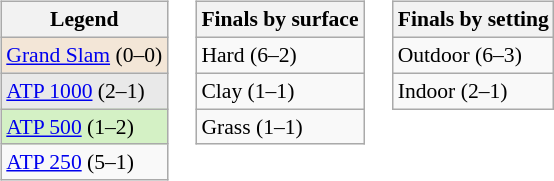<table>
<tr valign=top>
<td><br><table class=wikitable style=font-size:90%>
<tr>
<th>Legend</th>
</tr>
<tr style=background:#f3e6d7>
<td><a href='#'>Grand Slam</a> (0–0)</td>
</tr>
<tr style=background:#e9e9e9>
<td><a href='#'>ATP 1000</a> (2–1)</td>
</tr>
<tr style=background:#d4f1c5>
<td><a href='#'>ATP 500</a> (1–2)</td>
</tr>
<tr>
<td><a href='#'>ATP 250</a> (5–1)</td>
</tr>
</table>
</td>
<td><br><table class=wikitable style=font-size:90%>
<tr>
<th>Finals by surface</th>
</tr>
<tr>
<td>Hard (6–2)</td>
</tr>
<tr>
<td>Clay (1–1)</td>
</tr>
<tr>
<td>Grass (1–1)</td>
</tr>
</table>
</td>
<td><br><table class=wikitable style=font-size:90%>
<tr>
<th>Finals by setting</th>
</tr>
<tr>
<td>Outdoor (6–3)</td>
</tr>
<tr>
<td>Indoor (2–1)</td>
</tr>
</table>
</td>
</tr>
</table>
